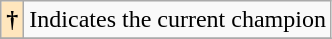<table class="wikitable">
<tr>
<th style="background-color:#FFE6BD">†</th>
<td>Indicates the current champion</td>
</tr>
<tr>
</tr>
</table>
